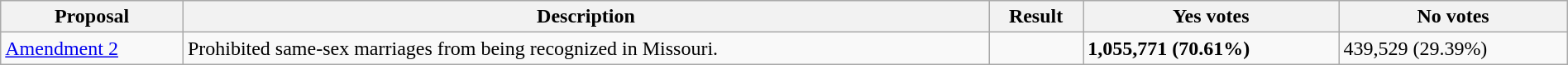<table class="wikitable sortable" style="width:100%">
<tr>
<th class="unsortable" scope="col">Proposal</th>
<th class="unsortable" scope="col">Description</th>
<th scope="col">Result</th>
<th scope="col">Yes votes</th>
<th scope="col">No votes</th>
</tr>
<tr>
<td><a href='#'>Amendment 2</a></td>
<td>Prohibited same-sex marriages from being recognized in Missouri.</td>
<td></td>
<td><strong>1,055,771 (70.61%)</strong></td>
<td>439,529 (29.39%)</td>
</tr>
</table>
